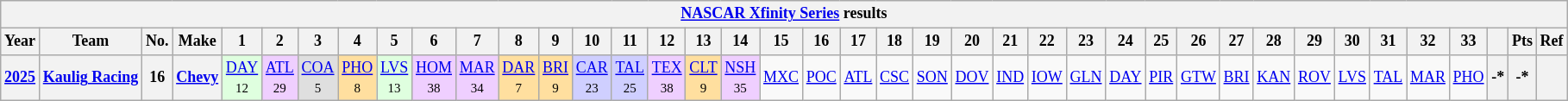<table class="wikitable" style="text-align:center; font-size:75%">
<tr>
<th colspan=42><a href='#'>NASCAR Xfinity Series</a> results</th>
</tr>
<tr>
<th>Year</th>
<th>Team</th>
<th>No.</th>
<th>Make</th>
<th>1</th>
<th>2</th>
<th>3</th>
<th>4</th>
<th>5</th>
<th>6</th>
<th>7</th>
<th>8</th>
<th>9</th>
<th>10</th>
<th>11</th>
<th>12</th>
<th>13</th>
<th>14</th>
<th>15</th>
<th>16</th>
<th>17</th>
<th>18</th>
<th>19</th>
<th>20</th>
<th>21</th>
<th>22</th>
<th>23</th>
<th>24</th>
<th>25</th>
<th>26</th>
<th>27</th>
<th>28</th>
<th>29</th>
<th>30</th>
<th>31</th>
<th>32</th>
<th>33</th>
<th></th>
<th>Pts</th>
<th>Ref</th>
</tr>
<tr>
<th><a href='#'>2025</a></th>
<th><a href='#'>Kaulig Racing</a></th>
<th>16</th>
<th><a href='#'>Chevy</a></th>
<td style="background:#DFFFDF;"><a href='#'>DAY</a><br><small>12</small></td>
<td style="background:#EFCFFF;"><a href='#'>ATL</a><br><small>29</small></td>
<td style="background:#DFDFDF;"><a href='#'>COA</a><br><small>5</small></td>
<td style="background:#FFDF9F;"><a href='#'>PHO</a><br><small>8</small></td>
<td style="background:#DFFFDF;"><a href='#'>LVS</a><br><small>13</small></td>
<td style="background:#EFCFFF;"><a href='#'>HOM</a><br><small>38</small></td>
<td style="background:#EFCFFF;"><a href='#'>MAR</a><br><small>34</small></td>
<td style="background:#FFDF9F;"><a href='#'>DAR</a><br><small>7</small></td>
<td style="background:#FFDF9F;"><a href='#'>BRI</a><br><small>9</small></td>
<td style="background:#CFCFFF;"><a href='#'>CAR</a><br><small>23</small></td>
<td style="background:#CFCFFF;"><a href='#'>TAL</a><br><small>25</small></td>
<td style="background:#EFCFFF;"><a href='#'>TEX</a><br><small>38</small></td>
<td style="background:#FFDF9F;"><a href='#'>CLT</a><br><small>9</small></td>
<td style="background:#EFCFFF;"><a href='#'>NSH</a><br><small>35</small></td>
<td><a href='#'>MXC</a></td>
<td><a href='#'>POC</a></td>
<td><a href='#'>ATL</a></td>
<td><a href='#'>CSC</a></td>
<td><a href='#'>SON</a></td>
<td><a href='#'>DOV</a></td>
<td><a href='#'>IND</a></td>
<td><a href='#'>IOW</a></td>
<td><a href='#'>GLN</a></td>
<td><a href='#'>DAY</a></td>
<td><a href='#'>PIR</a></td>
<td><a href='#'>GTW</a></td>
<td><a href='#'>BRI</a></td>
<td><a href='#'>KAN</a></td>
<td><a href='#'>ROV</a></td>
<td><a href='#'>LVS</a></td>
<td><a href='#'>TAL</a></td>
<td><a href='#'>MAR</a></td>
<td><a href='#'>PHO</a></td>
<th>-*</th>
<th>-*</th>
<th></th>
</tr>
</table>
